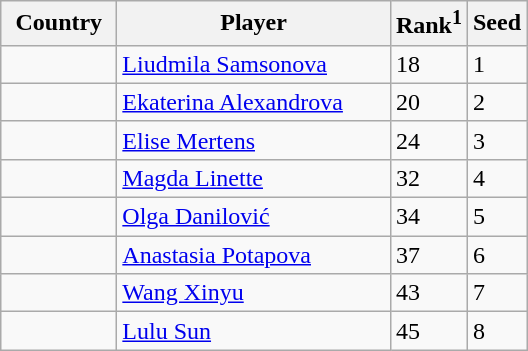<table class="wikitable">
<tr>
<th width="70">Country</th>
<th width="175">Player</th>
<th>Rank<sup>1</sup></th>
<th>Seed</th>
</tr>
<tr>
<td></td>
<td><a href='#'>Liudmila Samsonova</a></td>
<td>18</td>
<td>1</td>
</tr>
<tr>
<td></td>
<td><a href='#'>Ekaterina Alexandrova</a></td>
<td>20</td>
<td>2</td>
</tr>
<tr>
<td></td>
<td><a href='#'>Elise Mertens</a></td>
<td>24</td>
<td>3</td>
</tr>
<tr>
<td></td>
<td><a href='#'>Magda Linette</a></td>
<td>32</td>
<td>4</td>
</tr>
<tr>
<td></td>
<td><a href='#'>Olga Danilović</a></td>
<td>34</td>
<td>5</td>
</tr>
<tr>
<td></td>
<td><a href='#'>Anastasia Potapova</a></td>
<td>37</td>
<td>6</td>
</tr>
<tr>
<td></td>
<td><a href='#'>Wang Xinyu</a></td>
<td>43</td>
<td>7</td>
</tr>
<tr>
<td></td>
<td><a href='#'>Lulu Sun</a></td>
<td>45</td>
<td>8</td>
</tr>
</table>
